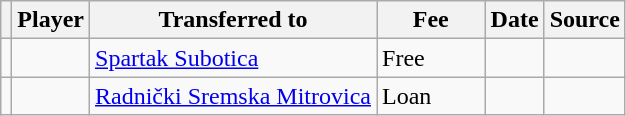<table class="wikitable plainrowheaders sortable">
<tr>
<th></th>
<th scope="col">Player</th>
<th>Transferred to</th>
<th style="width: 65px;">Fee</th>
<th scope="col">Date</th>
<th scope="col">Source</th>
</tr>
<tr>
<td align="center"></td>
<td></td>
<td> <a href='#'>Spartak Subotica</a></td>
<td>Free</td>
<td></td>
<td></td>
</tr>
<tr>
<td align="center"></td>
<td></td>
<td> <a href='#'>Radnički Sremska Mitrovica</a></td>
<td>Loan</td>
<td></td>
<td></td>
</tr>
</table>
